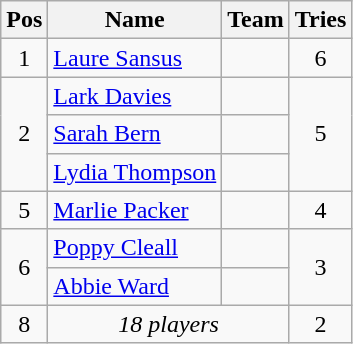<table class="wikitable" style="text-align:center">
<tr>
<th>Pos</th>
<th>Name</th>
<th>Team</th>
<th>Tries</th>
</tr>
<tr>
<td>1</td>
<td align="left"><a href='#'>Laure Sansus</a></td>
<td align="left"></td>
<td>6</td>
</tr>
<tr>
<td rowspan="3">2</td>
<td align="left"><a href='#'>Lark Davies</a></td>
<td align="left"></td>
<td rowspan="3">5</td>
</tr>
<tr>
<td align="left"><a href='#'>Sarah Bern</a></td>
<td align="left"></td>
</tr>
<tr>
<td align="left"><a href='#'>Lydia Thompson</a></td>
<td align="left"></td>
</tr>
<tr>
<td>5</td>
<td align="left"><a href='#'>Marlie Packer</a></td>
<td align="left"></td>
<td>4</td>
</tr>
<tr>
<td rowspan="2">6</td>
<td align="left"><a href='#'>Poppy Cleall</a></td>
<td align="left"></td>
<td rowspan="2">3</td>
</tr>
<tr>
<td align="left"><a href='#'>Abbie Ward</a></td>
<td align="left"></td>
</tr>
<tr>
<td>8</td>
<td colspan="2"><em>18 players</em></td>
<td>2</td>
</tr>
</table>
